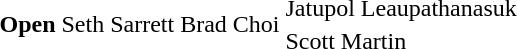<table>
<tr>
<th scope=row rowspan=2>Open</th>
<td rowspan=2> Seth Sarrett</td>
<td rowspan=2> Brad Choi</td>
<td> Jatupol Leaupathanasuk</td>
</tr>
<tr>
<td> Scott Martin</td>
</tr>
<tr>
</tr>
</table>
